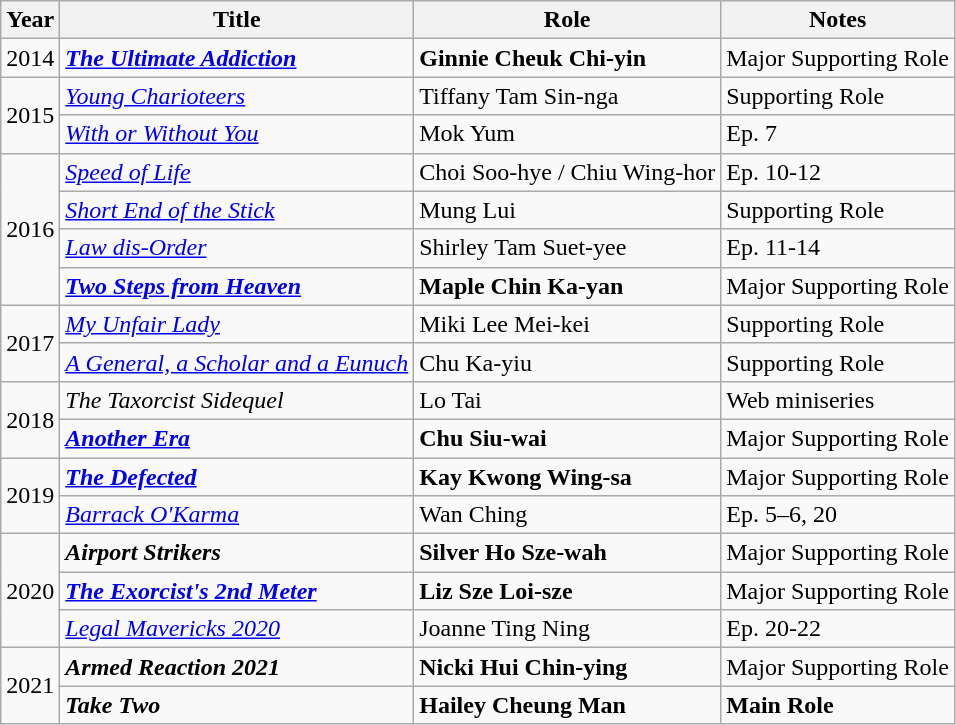<table class="wikitable">
<tr>
<th>Year</th>
<th>Title</th>
<th>Role</th>
<th>Notes</th>
</tr>
<tr>
<td>2014</td>
<td><strong><em><a href='#'>The Ultimate Addiction</a></em></strong></td>
<td><strong> Ginnie Cheuk Chi-yin </strong></td>
<td>Major Supporting Role</td>
</tr>
<tr>
<td rowspan="2">2015</td>
<td><em><a href='#'>Young Charioteers</a></em></td>
<td>Tiffany Tam Sin-nga</td>
<td>Supporting Role</td>
</tr>
<tr>
<td><a href='#'><em>With or Without You</em></a></td>
<td>Mok Yum</td>
<td>Ep. 7</td>
</tr>
<tr>
<td rowspan="4">2016</td>
<td><a href='#'><em>Speed of Life</em></a></td>
<td>Choi Soo-hye / Chiu Wing-hor</td>
<td>Ep. 10-12</td>
</tr>
<tr>
<td><a href='#'><em>Short End of the Stick</em></a></td>
<td>Mung Lui</td>
<td>Supporting Role</td>
</tr>
<tr>
<td><em><a href='#'>Law dis-Order</a></em></td>
<td>Shirley Tam Suet-yee</td>
<td>Ep. 11-14</td>
</tr>
<tr>
<td><strong><em><a href='#'><em>Two Steps from Heaven</em></a> </em></strong></td>
<td><strong> Maple Chin Ka-yan </strong></td>
<td>Major Supporting Role</td>
</tr>
<tr>
<td rowspan="2">2017</td>
<td><em><a href='#'>My Unfair Lady</a></em></td>
<td>Miki Lee Mei-kei</td>
<td>Supporting Role</td>
</tr>
<tr>
<td><em><a href='#'>A General, a Scholar and a Eunuch</a></em></td>
<td>Chu Ka-yiu</td>
<td>Supporting Role</td>
</tr>
<tr>
<td rowspan="2">2018</td>
<td><em>The Taxorcist Sidequel</em></td>
<td>Lo Tai</td>
<td>Web miniseries</td>
</tr>
<tr>
<td><strong><em><a href='#'>Another Era</a></em></strong></td>
<td><strong> Chu Siu-wai </strong></td>
<td>Major Supporting Role</td>
</tr>
<tr>
<td rowspan="2">2019</td>
<td><strong><em><a href='#'>The Defected</a></em></strong></td>
<td><strong> Kay Kwong Wing-sa </strong></td>
<td>Major Supporting Role</td>
</tr>
<tr>
<td><em><a href='#'>Barrack O'Karma</a></em></td>
<td>Wan Ching</td>
<td>Ep. 5–6, 20</td>
</tr>
<tr>
<td rowspan="3">2020</td>
<td><strong><em>Airport Strikers</em></strong></td>
<td><strong> Silver Ho Sze-wah </strong></td>
<td>Major Supporting Role</td>
</tr>
<tr>
<td><strong><em><a href='#'>The Exorcist's 2nd Meter</a></em></strong></td>
<td><strong> Liz Sze Loi-sze </strong></td>
<td>Major Supporting Role</td>
</tr>
<tr>
<td><em><a href='#'>Legal Mavericks 2020</a></em></td>
<td>Joanne Ting Ning</td>
<td>Ep. 20-22</td>
</tr>
<tr>
<td rowspan="2">2021</td>
<td><strong><em>Armed Reaction 2021</em></strong></td>
<td><strong> Nicki Hui Chin-ying </strong></td>
<td>Major Supporting Role</td>
</tr>
<tr>
<td><strong><em>Take Two</em></strong></td>
<td><strong> Hailey Cheung Man </strong></td>
<td><strong>Main Role</strong></td>
</tr>
</table>
